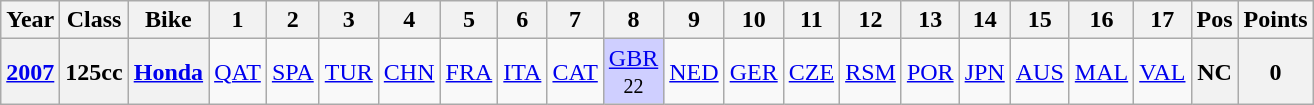<table class="wikitable" style="text-align:center">
<tr>
<th>Year</th>
<th>Class</th>
<th>Bike</th>
<th>1</th>
<th>2</th>
<th>3</th>
<th>4</th>
<th>5</th>
<th>6</th>
<th>7</th>
<th>8</th>
<th>9</th>
<th>10</th>
<th>11</th>
<th>12</th>
<th>13</th>
<th>14</th>
<th>15</th>
<th>16</th>
<th>17</th>
<th>Pos</th>
<th>Points</th>
</tr>
<tr>
<th align="left"><a href='#'>2007</a></th>
<th align="left">125cc</th>
<th align="left"><a href='#'>Honda</a></th>
<td><a href='#'>QAT</a></td>
<td><a href='#'>SPA</a></td>
<td><a href='#'>TUR</a></td>
<td><a href='#'>CHN</a></td>
<td><a href='#'>FRA</a></td>
<td><a href='#'>ITA</a></td>
<td><a href='#'>CAT</a></td>
<td style="background:#cfcfff;"><a href='#'>GBR</a><br><small>22</small></td>
<td><a href='#'>NED</a></td>
<td><a href='#'>GER</a></td>
<td><a href='#'>CZE</a></td>
<td><a href='#'>RSM</a></td>
<td><a href='#'>POR</a></td>
<td><a href='#'>JPN</a></td>
<td><a href='#'>AUS</a></td>
<td><a href='#'>MAL</a></td>
<td><a href='#'>VAL</a></td>
<th>NC</th>
<th>0</th>
</tr>
</table>
